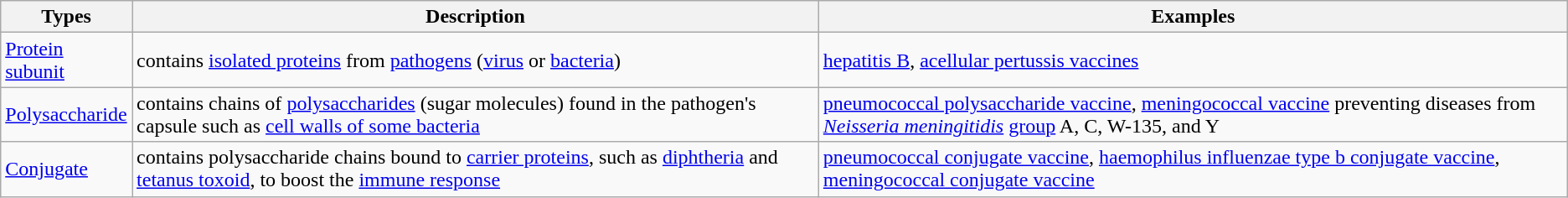<table class="wikitable" style="text-align: left;">
<tr>
<th>Types</th>
<th>Description</th>
<th>Examples</th>
</tr>
<tr>
<td><a href='#'>Protein subunit</a></td>
<td>contains <a href='#'>isolated proteins</a> from <a href='#'>pathogens</a> (<a href='#'>virus</a> or <a href='#'>bacteria</a>)</td>
<td><a href='#'>hepatitis B</a>, <a href='#'>acellular pertussis vaccines</a></td>
</tr>
<tr>
<td><a href='#'>Polysaccharide</a></td>
<td>contains chains of <a href='#'>polysaccharides</a> (sugar molecules) found in the pathogen's capsule such as <a href='#'>cell walls of some bacteria</a></td>
<td><a href='#'>pneumococcal polysaccharide vaccine</a>, <a href='#'>meningococcal vaccine</a> preventing diseases from <em><a href='#'>Neisseria meningitidis</a></em> <a href='#'>group</a> A, C, W-135, and Y</td>
</tr>
<tr>
<td><a href='#'>Conjugate</a></td>
<td>contains polysaccharide chains bound to <a href='#'>carrier proteins</a>, such as <a href='#'>diphtheria</a> and <a href='#'>tetanus toxoid</a>, to boost the <a href='#'>immune response</a></td>
<td><a href='#'>pneumococcal conjugate vaccine</a>, <a href='#'>haemophilus influenzae type b conjugate vaccine</a>, <a href='#'>meningococcal conjugate vaccine</a></td>
</tr>
</table>
